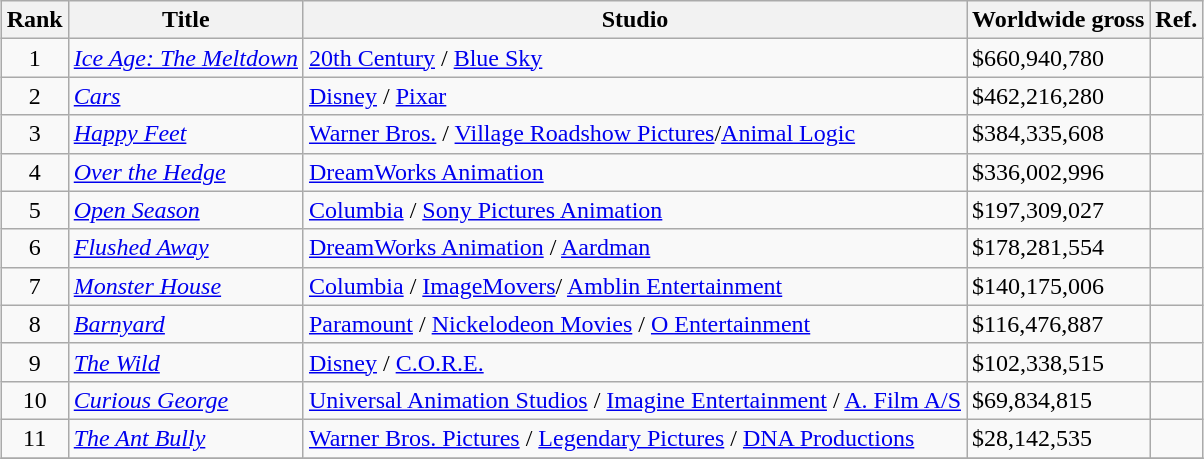<table class="wikitable sortable" style="margin:auto; margin:auto;">
<tr>
<th>Rank</th>
<th>Title</th>
<th>Studio</th>
<th>Worldwide gross</th>
<th>Ref.</th>
</tr>
<tr>
<td style="text-align:center;">1</td>
<td><em><a href='#'>Ice Age: The Meltdown</a></em></td>
<td><a href='#'>20th Century</a> / <a href='#'>Blue Sky</a></td>
<td>$660,940,780</td>
<td></td>
</tr>
<tr>
<td style="text-align:center;">2</td>
<td><em><a href='#'>Cars</a></em></td>
<td><a href='#'>Disney</a> / <a href='#'>Pixar</a></td>
<td>$462,216,280</td>
<td></td>
</tr>
<tr>
<td style="text-align:center;">3</td>
<td><em><a href='#'>Happy Feet</a></em></td>
<td><a href='#'>Warner Bros.</a> / <a href='#'>Village Roadshow Pictures</a>/<a href='#'>Animal Logic</a></td>
<td>$384,335,608</td>
<td></td>
</tr>
<tr>
<td style="text-align:center;">4</td>
<td><em><a href='#'>Over the Hedge</a></em></td>
<td><a href='#'>DreamWorks Animation</a></td>
<td>$336,002,996</td>
<td></td>
</tr>
<tr>
<td style="text-align:center;">5</td>
<td><em><a href='#'>Open Season</a></em></td>
<td><a href='#'>Columbia</a> / <a href='#'>Sony Pictures Animation</a></td>
<td>$197,309,027</td>
<td></td>
</tr>
<tr>
<td style="text-align:center;">6</td>
<td><em><a href='#'>Flushed Away</a></em></td>
<td><a href='#'>DreamWorks Animation</a> / <a href='#'>Aardman</a></td>
<td>$178,281,554</td>
<td></td>
</tr>
<tr>
<td style="text-align:center;">7</td>
<td><em><a href='#'>Monster House</a></em></td>
<td><a href='#'>Columbia</a> / <a href='#'>ImageMovers</a>/ <a href='#'>Amblin Entertainment</a></td>
<td>$140,175,006</td>
<td></td>
</tr>
<tr>
<td style="text-align:center;">8</td>
<td><em><a href='#'>Barnyard</a></em></td>
<td><a href='#'>Paramount</a> / <a href='#'>Nickelodeon Movies</a> / <a href='#'>O Entertainment</a></td>
<td>$116,476,887</td>
<td></td>
</tr>
<tr>
<td style="text-align:center;">9</td>
<td><em><a href='#'>The Wild</a></em></td>
<td><a href='#'>Disney</a> / <a href='#'>C.O.R.E.</a></td>
<td>$102,338,515</td>
<td></td>
</tr>
<tr>
<td style="text-align:center;">10</td>
<td><em><a href='#'>Curious George</a></em></td>
<td><a href='#'>Universal Animation Studios</a> / <a href='#'>Imagine Entertainment</a> / <a href='#'>A. Film A/S</a></td>
<td>$69,834,815</td>
<td></td>
</tr>
<tr>
<td style="text-align:center;">11</td>
<td><em><a href='#'>The Ant Bully</a></em></td>
<td><a href='#'>Warner Bros. Pictures</a> / <a href='#'>Legendary Pictures</a> / <a href='#'>DNA Productions</a></td>
<td>$28,142,535</td>
<td></td>
</tr>
<tr>
</tr>
</table>
